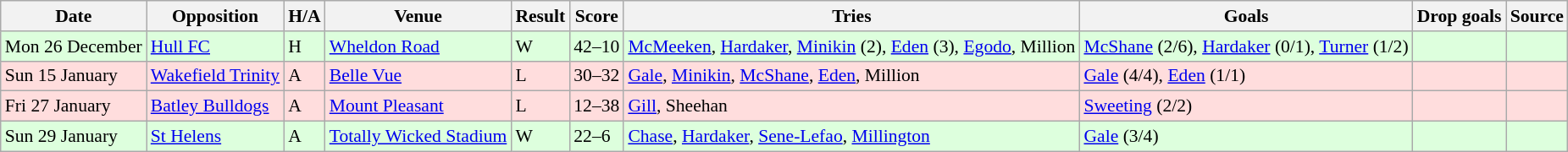<table class="wikitable" style="font-size:90%;">
<tr>
<th>Date</th>
<th>Opposition</th>
<th>H/A</th>
<th>Venue</th>
<th>Result</th>
<th>Score</th>
<th>Tries</th>
<th>Goals</th>
<th>Drop goals</th>
<th>Source</th>
</tr>
<tr style="background:#ddffdd;">
<td>Mon 26 December</td>
<td> <a href='#'>Hull FC</a></td>
<td>H</td>
<td><a href='#'>Wheldon Road</a></td>
<td>W</td>
<td>42–10</td>
<td><a href='#'>McMeeken</a>, <a href='#'>Hardaker</a>, <a href='#'>Minikin</a> (2), <a href='#'>Eden</a> (3), <a href='#'>Egodo</a>, Million</td>
<td><a href='#'>McShane</a> (2/6), <a href='#'>Hardaker</a> (0/1), <a href='#'>Turner</a> (1/2)</td>
<td></td>
<td></td>
</tr>
<tr style="background:#ffdddd;">
<td>Sun 15 January</td>
<td> <a href='#'>Wakefield Trinity</a></td>
<td>A</td>
<td><a href='#'>Belle Vue</a></td>
<td>L</td>
<td>30–32</td>
<td><a href='#'>Gale</a>, <a href='#'>Minikin</a>, <a href='#'>McShane</a>, <a href='#'>Eden</a>, Million</td>
<td><a href='#'>Gale</a> (4/4), <a href='#'>Eden</a> (1/1)</td>
<td></td>
<td></td>
</tr>
<tr style="background:#ffdddd;">
<td>Fri 27 January</td>
<td> <a href='#'>Batley Bulldogs</a></td>
<td>A</td>
<td><a href='#'>Mount Pleasant</a></td>
<td>L</td>
<td>12–38</td>
<td><a href='#'>Gill</a>, Sheehan</td>
<td><a href='#'>Sweeting</a> (2/2)</td>
<td></td>
<td></td>
</tr>
<tr style="background:#ddffdd;">
<td>Sun 29 January</td>
<td> <a href='#'>St Helens</a></td>
<td>A</td>
<td><a href='#'>Totally Wicked Stadium</a></td>
<td>W</td>
<td>22–6</td>
<td><a href='#'>Chase</a>, <a href='#'>Hardaker</a>, <a href='#'>Sene-Lefao</a>, <a href='#'>Millington</a></td>
<td><a href='#'>Gale</a> (3/4)</td>
<td></td>
<td></td>
</tr>
</table>
